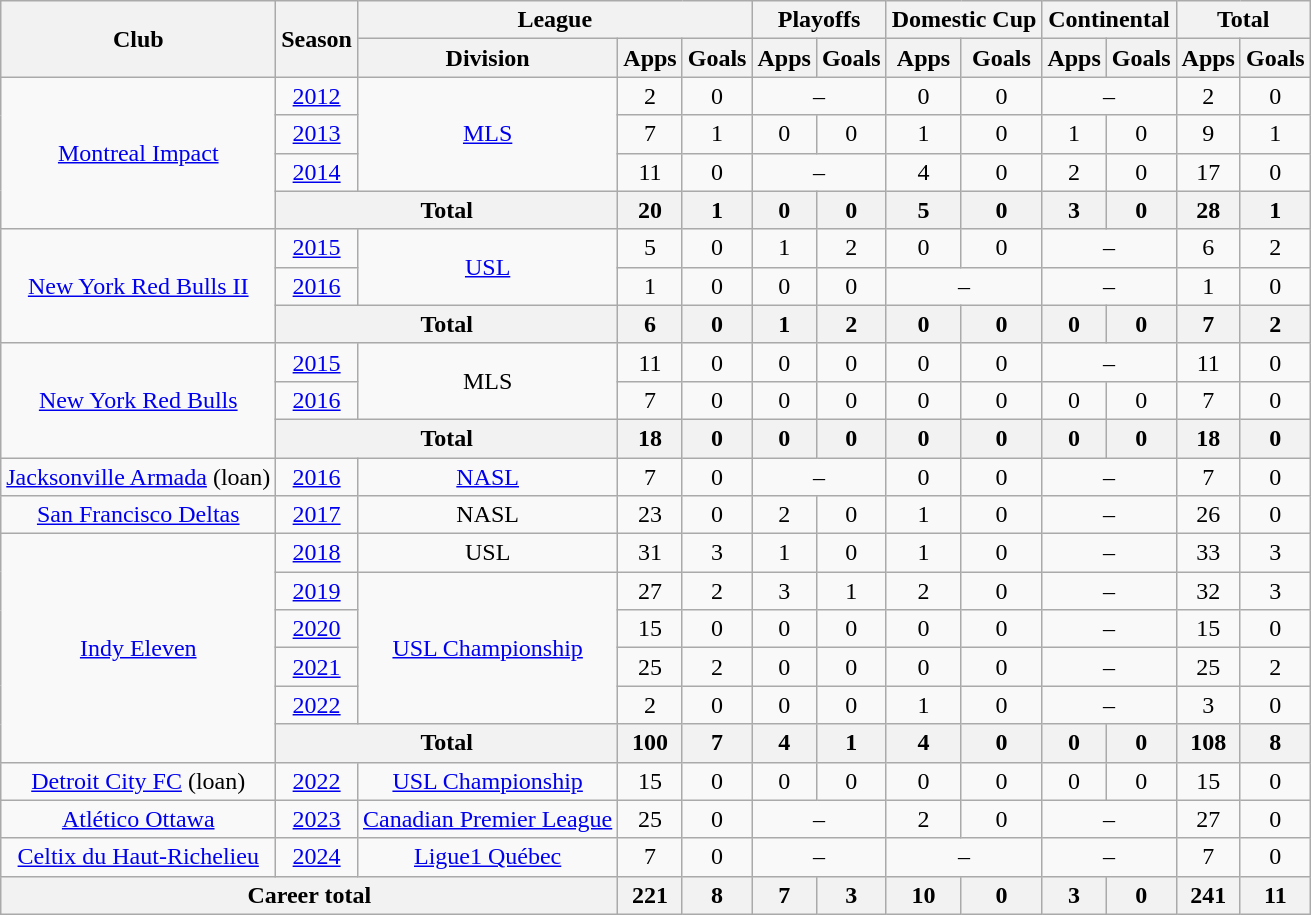<table class="wikitable" style="text-align: center;">
<tr>
<th rowspan=2>Club</th>
<th rowspan=2>Season</th>
<th colspan=3>League</th>
<th colspan=2>Playoffs</th>
<th colspan=2>Domestic Cup</th>
<th colspan=2>Continental</th>
<th colspan=2>Total</th>
</tr>
<tr>
<th>Division</th>
<th>Apps</th>
<th>Goals</th>
<th>Apps</th>
<th>Goals</th>
<th>Apps</th>
<th>Goals</th>
<th>Apps</th>
<th>Goals</th>
<th>Apps</th>
<th>Goals</th>
</tr>
<tr>
<td rowspan=4><a href='#'>Montreal Impact</a></td>
<td><a href='#'>2012</a></td>
<td rowspan=3><a href='#'>MLS</a></td>
<td>2</td>
<td>0</td>
<td colspan=2>–</td>
<td>0</td>
<td>0</td>
<td colspan=2>–</td>
<td>2</td>
<td>0</td>
</tr>
<tr>
<td><a href='#'>2013</a></td>
<td>7</td>
<td>1</td>
<td>0</td>
<td>0</td>
<td>1</td>
<td>0</td>
<td>1</td>
<td>0</td>
<td>9</td>
<td>1</td>
</tr>
<tr>
<td><a href='#'>2014</a></td>
<td>11</td>
<td>0</td>
<td colspan=2>–</td>
<td>4</td>
<td>0</td>
<td>2</td>
<td>0</td>
<td>17</td>
<td>0</td>
</tr>
<tr>
<th colspan=2>Total</th>
<th>20</th>
<th>1</th>
<th>0</th>
<th>0</th>
<th>5</th>
<th>0</th>
<th>3</th>
<th>0</th>
<th>28</th>
<th>1</th>
</tr>
<tr>
<td rowspan=3><a href='#'>New York Red Bulls II</a></td>
<td><a href='#'>2015</a></td>
<td rowspan=2><a href='#'>USL</a></td>
<td>5</td>
<td>0</td>
<td>1</td>
<td>2</td>
<td>0</td>
<td>0</td>
<td colspan=2>–</td>
<td>6</td>
<td>2</td>
</tr>
<tr>
<td><a href='#'>2016</a></td>
<td>1</td>
<td>0</td>
<td>0</td>
<td>0</td>
<td colspan=2>–</td>
<td colspan=2>–</td>
<td>1</td>
<td>0</td>
</tr>
<tr>
<th colspan=2>Total</th>
<th>6</th>
<th>0</th>
<th>1</th>
<th>2</th>
<th>0</th>
<th>0</th>
<th>0</th>
<th>0</th>
<th>7</th>
<th>2</th>
</tr>
<tr>
<td rowspan=3><a href='#'>New York Red Bulls</a></td>
<td><a href='#'>2015</a></td>
<td rowspan=2>MLS</td>
<td>11</td>
<td>0</td>
<td>0</td>
<td>0</td>
<td>0</td>
<td>0</td>
<td colspan=2>–</td>
<td>11</td>
<td>0</td>
</tr>
<tr>
<td><a href='#'>2016</a></td>
<td>7</td>
<td>0</td>
<td>0</td>
<td>0</td>
<td>0</td>
<td>0</td>
<td>0</td>
<td>0</td>
<td>7</td>
<td>0</td>
</tr>
<tr>
<th colspan=2>Total</th>
<th>18</th>
<th>0</th>
<th>0</th>
<th>0</th>
<th>0</th>
<th>0</th>
<th>0</th>
<th>0</th>
<th>18</th>
<th>0</th>
</tr>
<tr>
<td><a href='#'>Jacksonville Armada</a> (loan)</td>
<td><a href='#'>2016</a></td>
<td><a href='#'>NASL</a></td>
<td>7</td>
<td>0</td>
<td colspan=2>–</td>
<td>0</td>
<td>0</td>
<td colspan=2>–</td>
<td>7</td>
<td>0</td>
</tr>
<tr>
<td><a href='#'>San Francisco Deltas</a></td>
<td><a href='#'>2017</a></td>
<td>NASL</td>
<td>23</td>
<td>0</td>
<td>2</td>
<td>0</td>
<td>1</td>
<td>0</td>
<td colspan=2>–</td>
<td>26</td>
<td>0</td>
</tr>
<tr>
<td rowspan=6><a href='#'>Indy Eleven</a></td>
<td><a href='#'>2018</a></td>
<td>USL</td>
<td>31</td>
<td>3</td>
<td>1</td>
<td>0</td>
<td>1</td>
<td>0</td>
<td colspan=2>–</td>
<td>33</td>
<td>3</td>
</tr>
<tr>
<td><a href='#'>2019</a></td>
<td rowspan="4"><a href='#'>USL Championship</a></td>
<td>27</td>
<td>2</td>
<td>3</td>
<td>1</td>
<td>2</td>
<td>0</td>
<td colspan=2>–</td>
<td>32</td>
<td>3</td>
</tr>
<tr>
<td><a href='#'>2020</a></td>
<td>15</td>
<td>0</td>
<td>0</td>
<td>0</td>
<td>0</td>
<td>0</td>
<td colspan=2>–</td>
<td>15</td>
<td>0</td>
</tr>
<tr>
<td><a href='#'>2021</a></td>
<td>25</td>
<td>2</td>
<td>0</td>
<td>0</td>
<td>0</td>
<td>0</td>
<td colspan=2>–</td>
<td>25</td>
<td>2</td>
</tr>
<tr>
<td><a href='#'>2022</a></td>
<td>2</td>
<td>0</td>
<td>0</td>
<td>0</td>
<td>1</td>
<td>0</td>
<td colspan=2>–</td>
<td>3</td>
<td>0</td>
</tr>
<tr>
<th colspan=2>Total</th>
<th>100</th>
<th>7</th>
<th>4</th>
<th>1</th>
<th>4</th>
<th>0</th>
<th>0</th>
<th>0</th>
<th>108</th>
<th>8</th>
</tr>
<tr>
<td><a href='#'>Detroit City FC</a> (loan)</td>
<td><a href='#'>2022</a></td>
<td><a href='#'>USL Championship</a></td>
<td>15</td>
<td>0</td>
<td>0</td>
<td>0</td>
<td>0</td>
<td>0</td>
<td>0</td>
<td>0</td>
<td>15</td>
<td>0</td>
</tr>
<tr>
<td><a href='#'>Atlético Ottawa</a></td>
<td><a href='#'>2023</a></td>
<td><a href='#'>Canadian Premier League</a></td>
<td>25</td>
<td>0</td>
<td colspan=2>–</td>
<td>2</td>
<td>0</td>
<td colspan=2>–</td>
<td>27</td>
<td>0</td>
</tr>
<tr>
<td><a href='#'>Celtix du Haut-Richelieu</a></td>
<td><a href='#'>2024</a></td>
<td><a href='#'>Ligue1 Québec</a></td>
<td>7</td>
<td>0</td>
<td colspan=2>–</td>
<td colspan=2>–</td>
<td colspan=2>–</td>
<td>7</td>
<td>0</td>
</tr>
<tr>
<th colspan=3>Career total</th>
<th>221</th>
<th>8</th>
<th>7</th>
<th>3</th>
<th>10</th>
<th>0</th>
<th>3</th>
<th>0</th>
<th>241</th>
<th>11</th>
</tr>
</table>
